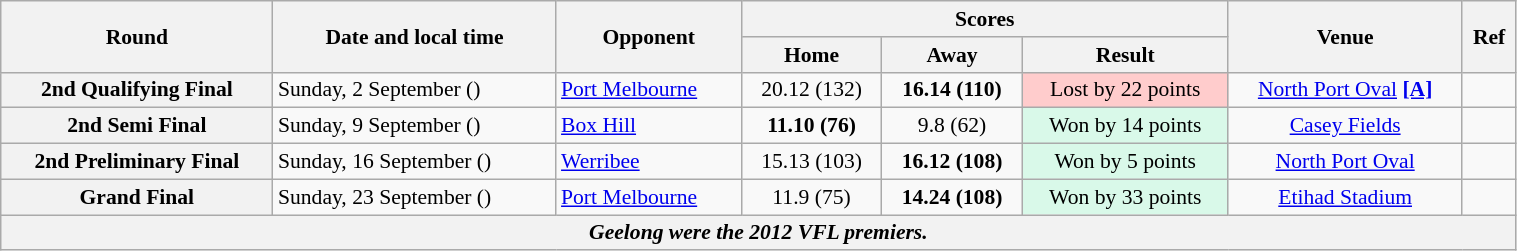<table class="wikitable plainrowheaders" style="font-size:90%; width:80%; text-align:center;">
<tr>
<th scope="col" rowspan=2>Round</th>
<th scope="col" rowspan=2>Date and local time</th>
<th scope="col" rowspan=2>Opponent</th>
<th scope="col" colspan=3>Scores</th>
<th scope="col" rowspan=2>Venue</th>
<th scope="col" rowspan=2>Ref</th>
</tr>
<tr>
<th scope="col">Home</th>
<th scope="col">Away</th>
<th scope="col">Result</th>
</tr>
<tr>
<th scope="row" style="text-align:center">2nd Qualifying Final</th>
<td align=left>Sunday, 2 September ()</td>
<td align=left><a href='#'>Port Melbourne</a></td>
<td>20.12 (132)</td>
<td><strong>16.14 (110)</strong></td>
<td style="background:#fcc;">Lost by 22 points</td>
<td><a href='#'>North Port Oval</a> <span></span><a href='#'><strong>[A]</strong></a></td>
<td></td>
</tr>
<tr>
<th scope="row" style="text-align:center">2nd Semi Final</th>
<td align=left>Sunday, 9 September ()</td>
<td align=left><a href='#'>Box Hill</a></td>
<td><strong>11.10 (76)</strong></td>
<td>9.8 (62)</td>
<td style="background:#d9f9e9;">Won by 14 points</td>
<td><a href='#'>Casey Fields</a></td>
<td></td>
</tr>
<tr>
<th scope="row" style="text-align:center">2nd Preliminary Final</th>
<td align=left>Sunday, 16 September ()</td>
<td align=left><a href='#'>Werribee</a></td>
<td>15.13 (103)</td>
<td><strong>16.12 (108)</strong></td>
<td style="background:#d9f9e9;">Won by 5 points</td>
<td><a href='#'>North Port Oval</a></td>
<td></td>
</tr>
<tr>
<th scope="row" style="text-align:center">Grand Final</th>
<td align=left>Sunday, 23 September ()</td>
<td align=left><a href='#'>Port Melbourne</a></td>
<td>11.9 (75)</td>
<td><strong>14.24 (108)</strong></td>
<td style="background:#d9f9e9;">Won by 33 points</td>
<td><a href='#'>Etihad Stadium</a></td>
<td></td>
</tr>
<tr class="sortbottom">
<th scope="row" colspan=8 style="text-align:center"><em>Geelong were the 2012 VFL premiers.</em></th>
</tr>
</table>
